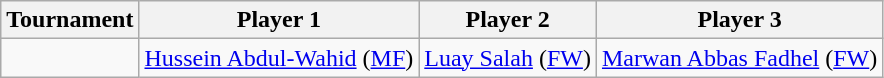<table class="wikitable">
<tr>
<th>Tournament</th>
<th>Player 1</th>
<th>Player 2</th>
<th>Player 3</th>
</tr>
<tr>
<td></td>
<td><a href='#'>Hussein Abdul-Wahid</a> (<a href='#'>MF</a>)</td>
<td><a href='#'>Luay Salah</a> (<a href='#'>FW</a>)</td>
<td><a href='#'>Marwan Abbas Fadhel</a> (<a href='#'>FW</a>)</td>
</tr>
</table>
